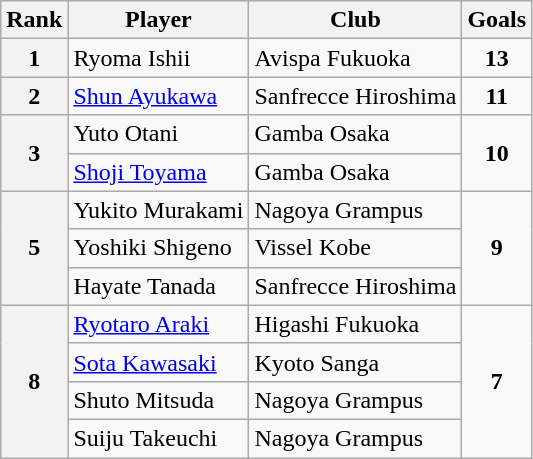<table class="wikitable" style="text-align:center">
<tr>
<th>Rank</th>
<th>Player</th>
<th>Club</th>
<th>Goals</th>
</tr>
<tr>
<th rowspan="1">1</th>
<td align="left"> Ryoma Ishii</td>
<td align="left">Avispa Fukuoka</td>
<td rowspan="1"><strong>13</strong></td>
</tr>
<tr>
<th rowspan="1">2</th>
<td align="left"> <a href='#'>Shun Ayukawa</a></td>
<td align="left">Sanfrecce Hiroshima</td>
<td rowspan="1"><strong>11</strong></td>
</tr>
<tr>
<th rowspan="2">3</th>
<td align="left"> Yuto Otani</td>
<td align="left">Gamba Osaka</td>
<td rowspan="2"><strong>10</strong></td>
</tr>
<tr>
<td align="left"> <a href='#'>Shoji Toyama</a></td>
<td align="left">Gamba Osaka</td>
</tr>
<tr>
<th rowspan="3">5</th>
<td align="left"> Yukito Murakami</td>
<td align="left">Nagoya Grampus</td>
<td rowspan="3"><strong>9</strong></td>
</tr>
<tr>
<td align="left"> Yoshiki Shigeno</td>
<td align="left">Vissel Kobe</td>
</tr>
<tr>
<td align="left"> Hayate Tanada</td>
<td align="left">Sanfrecce Hiroshima</td>
</tr>
<tr>
<th rowspan="4">8</th>
<td align="left"> <a href='#'>Ryotaro Araki</a></td>
<td align="left">Higashi Fukuoka</td>
<td rowspan="4"><strong>7</strong></td>
</tr>
<tr>
<td align="left"> <a href='#'>Sota Kawasaki</a></td>
<td align="left">Kyoto Sanga</td>
</tr>
<tr>
<td align="left"> Shuto Mitsuda</td>
<td align="left">Nagoya Grampus</td>
</tr>
<tr>
<td align="left"> Suiju Takeuchi</td>
<td align="left">Nagoya Grampus</td>
</tr>
</table>
